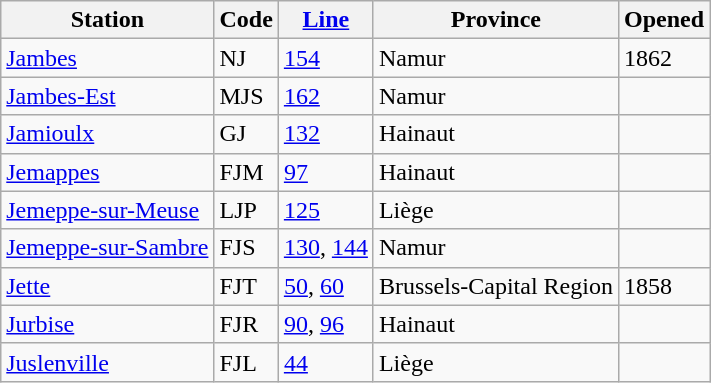<table class="wikitable sortable">
<tr>
<th>Station</th>
<th>Code</th>
<th><a href='#'>Line</a></th>
<th>Province</th>
<th>Opened</th>
</tr>
<tr>
<td><a href='#'>Jambes</a></td>
<td>NJ</td>
<td><a href='#'>154</a></td>
<td>Namur</td>
<td>1862</td>
</tr>
<tr>
<td><a href='#'>Jambes-Est</a></td>
<td>MJS</td>
<td><a href='#'>162</a></td>
<td>Namur</td>
<td></td>
</tr>
<tr>
<td><a href='#'>Jamioulx</a></td>
<td>GJ</td>
<td><a href='#'>132</a></td>
<td>Hainaut</td>
<td></td>
</tr>
<tr>
<td><a href='#'>Jemappes</a></td>
<td>FJM</td>
<td><a href='#'>97</a></td>
<td>Hainaut</td>
<td></td>
</tr>
<tr>
<td><a href='#'>Jemeppe-sur-Meuse</a></td>
<td>LJP</td>
<td><a href='#'>125</a></td>
<td>Liège</td>
<td></td>
</tr>
<tr>
<td><a href='#'>Jemeppe-sur-Sambre</a></td>
<td>FJS</td>
<td><a href='#'>130</a>, <a href='#'>144</a></td>
<td>Namur</td>
<td></td>
</tr>
<tr>
<td><a href='#'>Jette</a></td>
<td>FJT</td>
<td><a href='#'>50</a>, <a href='#'>60</a></td>
<td>Brussels-Capital Region</td>
<td>1858</td>
</tr>
<tr>
<td><a href='#'>Jurbise</a></td>
<td>FJR</td>
<td><a href='#'>90</a>, <a href='#'>96</a></td>
<td>Hainaut</td>
<td></td>
</tr>
<tr>
<td><a href='#'>Juslenville</a></td>
<td>FJL</td>
<td><a href='#'>44</a></td>
<td>Liège</td>
<td></td>
</tr>
</table>
